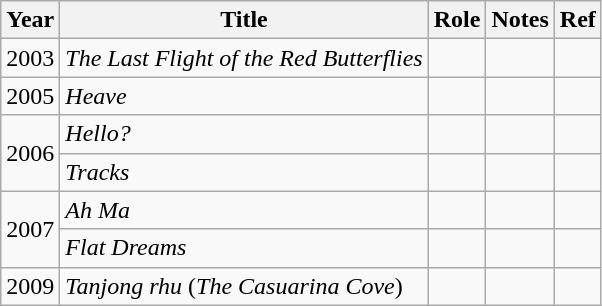<table class="wikitable sortable">
<tr>
<th>Year</th>
<th>Title</th>
<th>Role</th>
<th>Notes</th>
<th>Ref</th>
</tr>
<tr>
<td>2003</td>
<td><em>The Last Flight of the Red Butterflies</em></td>
<td></td>
<td></td>
<td></td>
</tr>
<tr>
<td>2005</td>
<td><em>Heave</em></td>
<td></td>
<td></td>
<td></td>
</tr>
<tr>
<td rowspan="2">2006</td>
<td><em>Hello?</em></td>
<td></td>
<td></td>
<td></td>
</tr>
<tr>
<td><em>Tracks</em></td>
<td></td>
<td></td>
<td></td>
</tr>
<tr>
<td rowspan="2">2007</td>
<td><em>Ah Ma</em></td>
<td></td>
<td></td>
<td></td>
</tr>
<tr>
<td><em>Flat Dreams</em></td>
<td></td>
<td></td>
<td></td>
</tr>
<tr>
<td>2009</td>
<td><em>Tanjong rhu</em> (<em>The Casuarina Cove</em>)</td>
<td></td>
<td></td>
<td></td>
</tr>
</table>
